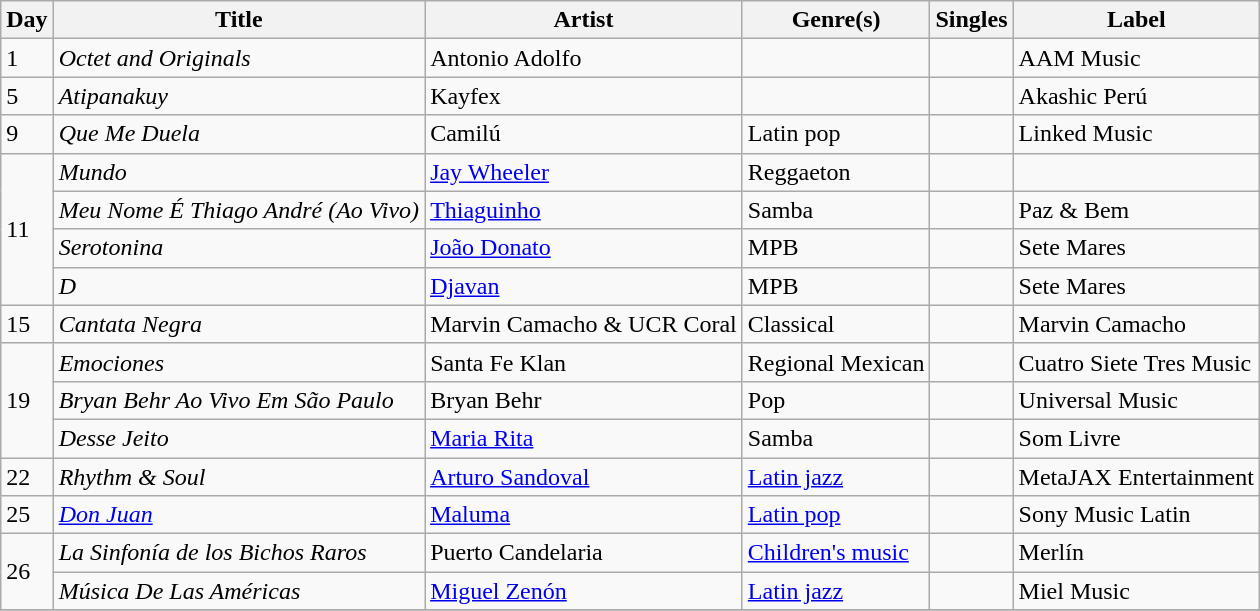<table class="wikitable sortable" style="text-align: left;">
<tr>
<th>Day</th>
<th>Title</th>
<th>Artist</th>
<th>Genre(s)</th>
<th>Singles</th>
<th>Label</th>
</tr>
<tr>
<td>1</td>
<td><em>Octet and Originals</em></td>
<td>Antonio Adolfo</td>
<td></td>
<td></td>
<td>AAM Music</td>
</tr>
<tr>
<td>5</td>
<td><em>Atipanakuy </em></td>
<td>Kayfex</td>
<td></td>
<td></td>
<td>Akashic Perú</td>
</tr>
<tr>
<td>9</td>
<td><em>Que Me Duela</em></td>
<td>Camilú</td>
<td>Latin pop</td>
<td></td>
<td>Linked Music</td>
</tr>
<tr>
<td rowspan="4">11</td>
<td><em>Mundo</em></td>
<td><a href='#'>Jay Wheeler</a></td>
<td>Reggaeton</td>
<td></td>
<td></td>
</tr>
<tr>
<td><em>Meu Nome É Thiago André (Ao Vivo)</em></td>
<td><a href='#'>Thiaguinho</a></td>
<td>Samba</td>
<td></td>
<td>Paz & Bem</td>
</tr>
<tr>
<td><em>Serotonina </em></td>
<td><a href='#'>João Donato</a></td>
<td>MPB</td>
<td></td>
<td>Sete Mares</td>
</tr>
<tr>
<td><em>D</em></td>
<td><a href='#'>Djavan</a></td>
<td>MPB</td>
<td></td>
<td>Sete Mares</td>
</tr>
<tr>
<td>15</td>
<td><em>Cantata Negra</em></td>
<td>Marvin Camacho & UCR Coral</td>
<td>Classical</td>
<td></td>
<td>Marvin Camacho</td>
</tr>
<tr>
<td rowspan="3">19</td>
<td><em>Emociones</em></td>
<td>Santa Fe Klan</td>
<td>Regional Mexican</td>
<td></td>
<td>Cuatro Siete Tres Music</td>
</tr>
<tr>
<td><em>Bryan Behr Ao Vivo Em São Paulo</em></td>
<td>Bryan Behr</td>
<td>Pop</td>
<td></td>
<td>Universal Music</td>
</tr>
<tr>
<td><em>Desse Jeito</em></td>
<td><a href='#'>Maria Rita</a></td>
<td>Samba</td>
<td></td>
<td>Som Livre</td>
</tr>
<tr>
<td>22</td>
<td><em>Rhythm & Soul</em></td>
<td><a href='#'>Arturo Sandoval</a></td>
<td><a href='#'>Latin jazz</a></td>
<td></td>
<td>MetaJAX Entertainment</td>
</tr>
<tr>
<td>25</td>
<td><em><a href='#'>Don Juan</a></em></td>
<td><a href='#'>Maluma</a></td>
<td><a href='#'>Latin pop</a></td>
<td></td>
<td>Sony Music Latin</td>
</tr>
<tr>
<td rowspan="2">26</td>
<td><em>La Sinfonía de los Bichos Raros</em></td>
<td>Puerto Candelaria</td>
<td><a href='#'>Children's music</a></td>
<td></td>
<td>Merlín</td>
</tr>
<tr>
<td><em>Música De Las Américas</em></td>
<td><a href='#'>Miguel Zenón</a></td>
<td><a href='#'>Latin jazz</a></td>
<td></td>
<td>Miel Music</td>
</tr>
<tr>
</tr>
</table>
